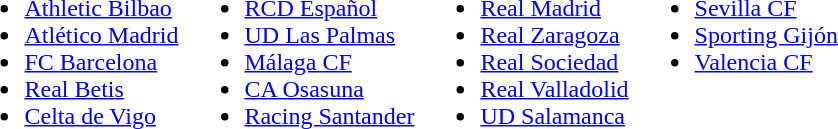<table>
<tr style="vertical-align: top;">
<td><br><ul><li><a href='#'>Athletic Bilbao</a></li><li><a href='#'>Atlético Madrid</a></li><li><a href='#'>FC Barcelona</a></li><li><a href='#'>Real Betis</a></li><li><a href='#'>Celta de Vigo</a></li></ul></td>
<td><br><ul><li><a href='#'>RCD Español</a></li><li><a href='#'>UD Las Palmas</a></li><li><a href='#'>Málaga CF</a></li><li><a href='#'>CA Osasuna</a></li><li><a href='#'>Racing Santander</a></li></ul></td>
<td><br><ul><li><a href='#'>Real Madrid</a></li><li><a href='#'>Real Zaragoza</a></li><li><a href='#'>Real Sociedad</a></li><li><a href='#'>Real Valladolid</a></li><li><a href='#'>UD Salamanca</a></li></ul></td>
<td><br><ul><li><a href='#'>Sevilla CF</a></li><li><a href='#'>Sporting Gijón</a></li><li><a href='#'>Valencia CF</a></li></ul></td>
</tr>
</table>
